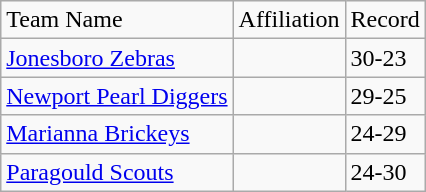<table class="wikitable">
<tr>
<td>Team Name</td>
<td>Affiliation</td>
<td>Record</td>
</tr>
<tr>
<td><a href='#'>Jonesboro Zebras</a></td>
<td></td>
<td>30-23</td>
</tr>
<tr>
<td><a href='#'>Newport Pearl Diggers</a></td>
<td></td>
<td>29-25</td>
</tr>
<tr>
<td><a href='#'>Marianna Brickeys</a></td>
<td></td>
<td>24-29</td>
</tr>
<tr>
<td><a href='#'>Paragould Scouts</a></td>
<td></td>
<td>24-30</td>
</tr>
</table>
